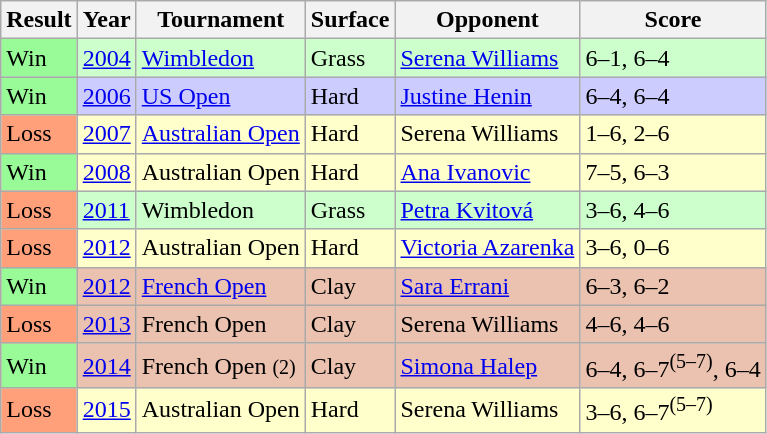<table class="sortable wikitable">
<tr>
<th>Result</th>
<th>Year</th>
<th>Tournament</th>
<th>Surface</th>
<th>Opponent</th>
<th>Score</th>
</tr>
<tr bgcolor=CCFFCC>
<td bgcolor=98FB98>Win</td>
<td><a href='#'>2004</a></td>
<td><a href='#'>Wimbledon</a></td>
<td>Grass</td>
<td> <a href='#'>Serena Williams</a></td>
<td>6–1, 6–4</td>
</tr>
<tr bgcolor=CCCCFF>
<td bgcolor=98FB98>Win</td>
<td><a href='#'>2006</a></td>
<td><a href='#'>US Open</a></td>
<td>Hard</td>
<td> <a href='#'>Justine Henin</a></td>
<td>6–4, 6–4</td>
</tr>
<tr bgcolor=FFFFCC>
<td bgcolor=FFA07A>Loss</td>
<td><a href='#'>2007</a></td>
<td><a href='#'>Australian Open</a></td>
<td>Hard</td>
<td> Serena Williams</td>
<td>1–6, 2–6</td>
</tr>
<tr bgcolor=FFFFCC>
<td bgcolor=98FB98>Win</td>
<td><a href='#'>2008</a></td>
<td>Australian Open</td>
<td>Hard</td>
<td> <a href='#'>Ana Ivanovic</a></td>
<td>7–5, 6–3</td>
</tr>
<tr bgcolor=CCFFCC>
<td bgcolor=FFA07A>Loss</td>
<td><a href='#'>2011</a></td>
<td>Wimbledon</td>
<td>Grass</td>
<td> <a href='#'>Petra Kvitová</a></td>
<td>3–6, 4–6</td>
</tr>
<tr bgcolor=FFFFCC>
<td bgcolor=FFA07A>Loss</td>
<td><a href='#'>2012</a></td>
<td>Australian Open</td>
<td>Hard</td>
<td> <a href='#'>Victoria Azarenka</a></td>
<td>3–6, 0–6</td>
</tr>
<tr bgcolor=ebc2af>
<td bgcolor=98FB98>Win</td>
<td><a href='#'>2012</a></td>
<td><a href='#'>French Open</a></td>
<td>Clay</td>
<td> <a href='#'>Sara Errani</a></td>
<td>6–3, 6–2</td>
</tr>
<tr bgcolor=ebc2af>
<td bgcolor=FFA07A>Loss</td>
<td><a href='#'>2013</a></td>
<td>French Open</td>
<td>Clay</td>
<td> Serena Williams</td>
<td>4–6, 4–6</td>
</tr>
<tr bgcolor=ebc2af>
<td bgcolor=98fb98>Win</td>
<td><a href='#'>2014</a></td>
<td>French Open <small>(2)</small></td>
<td>Clay</td>
<td> <a href='#'>Simona Halep</a></td>
<td>6–4, 6–7<sup>(5–7)</sup>, 6–4</td>
</tr>
<tr bgcolor=FFFFCC>
<td bgcolor=FFA07A>Loss</td>
<td><a href='#'>2015</a></td>
<td>Australian Open</td>
<td>Hard</td>
<td> Serena Williams</td>
<td>3–6, 6–7<sup>(5–7)</sup></td>
</tr>
</table>
